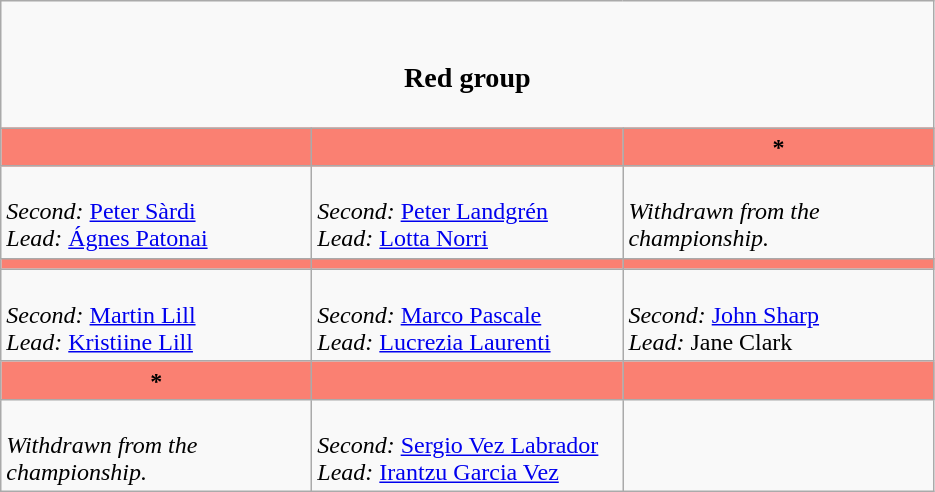<table class="wikitable">
<tr>
<td align=center colspan="3"><br><h3>Red group</h3></td>
</tr>
<tr>
<th style="background: #FA8072;" width="200"></th>
<th style="background: #FA8072;" width="200"></th>
<th style="background: #FA8072;" width="200">*</th>
</tr>
<tr>
<td><br><em>Second:</em> <a href='#'>Peter Sàrdi</a><br>
<em>Lead:</em> <a href='#'>Ágnes Patonai</a></td>
<td><br><em>Second:</em> <a href='#'>Peter Landgrén</a><br>
<em>Lead:</em> <a href='#'>Lotta Norri</a></td>
<td><br><em>Withdrawn from the championship.</em></td>
</tr>
<tr>
<th style="background: #FA8072;" width="200"></th>
<th style="background: #FA8072;" width="200"></th>
<th style="background: #FA8072;" width="200"></th>
</tr>
<tr>
<td><br><em>Second:</em> <a href='#'>Martin Lill</a><br>
<em>Lead:</em> <a href='#'>Kristiine Lill</a></td>
<td><br><em>Second:</em> <a href='#'>Marco Pascale</a><br>
<em>Lead:</em> <a href='#'>Lucrezia Laurenti</a></td>
<td><br><em>Second:</em> <a href='#'>John Sharp</a><br>
<em>Lead:</em> Jane Clark</td>
</tr>
<tr>
<th style="background: #FA8072;" width="200">*</th>
<th style="background: #FA8072;" width="200"></th>
<th style="background: #FA8072;" width="200"></th>
</tr>
<tr>
<td><br><em>Withdrawn from the championship.</em></td>
<td><br><em>Second:</em> <a href='#'>Sergio Vez Labrador</a><br>
<em>Lead:</em> <a href='#'>Irantzu Garcia Vez</a></td>
<td></td>
</tr>
</table>
